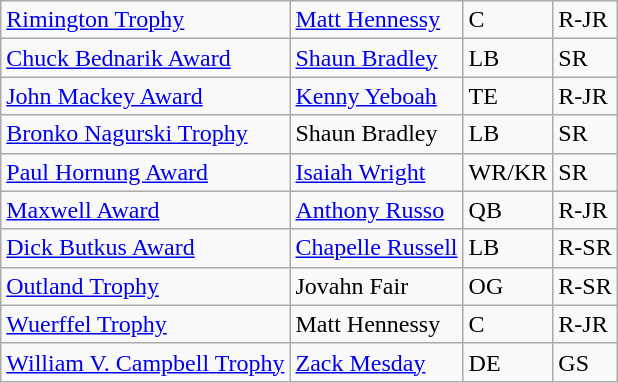<table class="wikitable sortable">
<tr>
<td><a href='#'>Rimington Trophy</a></td>
<td><a href='#'>Matt Hennessy</a></td>
<td>C</td>
<td>R-JR</td>
</tr>
<tr>
<td><a href='#'>Chuck Bednarik Award</a></td>
<td><a href='#'>Shaun Bradley</a></td>
<td>LB</td>
<td>SR</td>
</tr>
<tr>
<td><a href='#'>John Mackey Award</a></td>
<td><a href='#'>Kenny Yeboah</a></td>
<td>TE</td>
<td>R-JR</td>
</tr>
<tr>
<td><a href='#'>Bronko Nagurski Trophy</a></td>
<td>Shaun Bradley</td>
<td>LB</td>
<td>SR</td>
</tr>
<tr>
<td><a href='#'>Paul Hornung Award</a></td>
<td><a href='#'>Isaiah Wright</a></td>
<td>WR/KR</td>
<td>SR</td>
</tr>
<tr>
<td><a href='#'>Maxwell Award</a></td>
<td><a href='#'>Anthony Russo</a></td>
<td>QB</td>
<td>R-JR</td>
</tr>
<tr>
<td><a href='#'>Dick Butkus Award</a></td>
<td><a href='#'>Chapelle Russell</a></td>
<td>LB</td>
<td>R-SR</td>
</tr>
<tr>
<td><a href='#'>Outland Trophy</a></td>
<td>Jovahn Fair</td>
<td>OG</td>
<td>R-SR</td>
</tr>
<tr>
<td><a href='#'>Wuerffel Trophy</a></td>
<td>Matt Hennessy</td>
<td>C</td>
<td>R-JR</td>
</tr>
<tr>
<td><a href='#'>William V. Campbell Trophy</a></td>
<td><a href='#'>Zack Mesday</a></td>
<td>DE</td>
<td>GS</td>
</tr>
</table>
